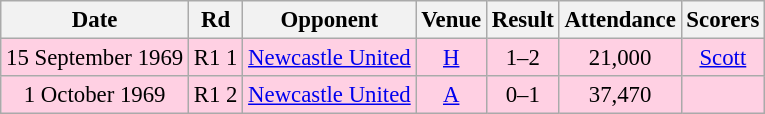<table class="wikitable sortable" style="font-size:95%; text-align:center">
<tr>
<th>Date</th>
<th>Rd</th>
<th>Opponent</th>
<th>Venue</th>
<th>Result</th>
<th>Attendance</th>
<th>Scorers</th>
</tr>
<tr bgcolor = "#ffd0e3">
<td>15 September 1969</td>
<td>R1 1</td>
<td> <a href='#'>Newcastle United</a></td>
<td><a href='#'>H</a></td>
<td>1–2</td>
<td>21,000</td>
<td><a href='#'>Scott</a></td>
</tr>
<tr bgcolor = "#ffd0e3">
<td>1 October 1969</td>
<td>R1 2</td>
<td> <a href='#'>Newcastle United</a></td>
<td><a href='#'>A</a></td>
<td>0–1</td>
<td>37,470</td>
<td></td>
</tr>
</table>
